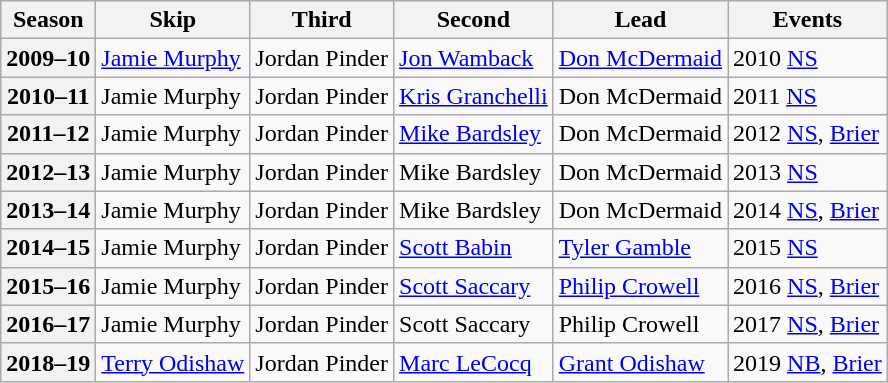<table class="wikitable">
<tr>
<th scope="col">Season</th>
<th scope="col">Skip</th>
<th scope="col">Third</th>
<th scope="col">Second</th>
<th scope="col">Lead</th>
<th scope="col">Events</th>
</tr>
<tr>
<th scope="row">2009–10</th>
<td><a href='#'>Jamie Murphy</a></td>
<td>Jordan Pinder</td>
<td><a href='#'>Jon Wamback</a></td>
<td><a href='#'>Don McDermaid</a></td>
<td>2010 <a href='#'>NS</a></td>
</tr>
<tr>
<th scope="row">2010–11</th>
<td>Jamie Murphy</td>
<td>Jordan Pinder</td>
<td><a href='#'>Kris Granchelli</a></td>
<td>Don McDermaid</td>
<td>2011 <a href='#'>NS</a></td>
</tr>
<tr>
<th scope="row">2011–12</th>
<td>Jamie Murphy</td>
<td>Jordan Pinder</td>
<td><a href='#'>Mike Bardsley</a></td>
<td>Don McDermaid</td>
<td>2012 <a href='#'>NS</a>, <a href='#'>Brier</a></td>
</tr>
<tr>
<th scope="row">2012–13</th>
<td>Jamie Murphy</td>
<td>Jordan Pinder</td>
<td>Mike Bardsley</td>
<td>Don McDermaid</td>
<td>2013 <a href='#'>NS</a></td>
</tr>
<tr>
<th scope="row">2013–14</th>
<td>Jamie Murphy</td>
<td>Jordan Pinder</td>
<td>Mike Bardsley</td>
<td>Don McDermaid</td>
<td>2014 <a href='#'>NS</a>, <a href='#'>Brier</a></td>
</tr>
<tr>
<th scope="row">2014–15</th>
<td>Jamie Murphy</td>
<td>Jordan Pinder</td>
<td><a href='#'>Scott Babin</a></td>
<td><a href='#'>Tyler Gamble</a></td>
<td>2015 <a href='#'>NS</a></td>
</tr>
<tr>
<th scope="row">2015–16</th>
<td>Jamie Murphy</td>
<td>Jordan Pinder</td>
<td><a href='#'>Scott Saccary</a></td>
<td><a href='#'>Philip Crowell</a></td>
<td>2016 <a href='#'>NS</a>, <a href='#'>Brier</a></td>
</tr>
<tr>
<th scope="row">2016–17</th>
<td>Jamie Murphy</td>
<td>Jordan Pinder</td>
<td>Scott Saccary</td>
<td>Philip Crowell</td>
<td>2017 <a href='#'>NS</a>, <a href='#'>Brier</a></td>
</tr>
<tr>
<th scope="row">2018–19</th>
<td><a href='#'>Terry Odishaw</a></td>
<td>Jordan Pinder</td>
<td><a href='#'>Marc LeCocq</a></td>
<td><a href='#'>Grant Odishaw</a></td>
<td>2019 <a href='#'>NB</a>, <a href='#'>Brier</a></td>
</tr>
</table>
